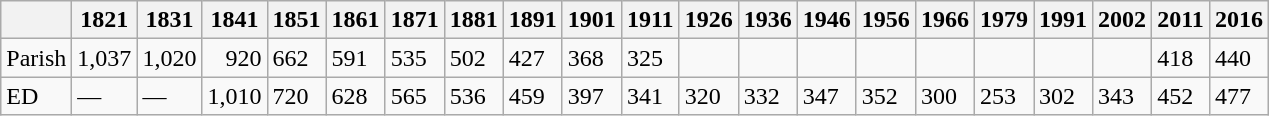<table class="wikitable">
<tr>
<th></th>
<th>1821</th>
<th>1831</th>
<th align=right>1841</th>
<th>1851</th>
<th>1861</th>
<th>1871</th>
<th>1881</th>
<th>1891</th>
<th>1901</th>
<th>1911</th>
<th>1926</th>
<th>1936</th>
<th>1946</th>
<th>1956</th>
<th>1966</th>
<th>1979</th>
<th>1991</th>
<th>2002</th>
<th>2011</th>
<th>2016</th>
</tr>
<tr>
<td>Parish</td>
<td>1,037</td>
<td>1,020</td>
<td align=right>920</td>
<td>662</td>
<td>591</td>
<td>535</td>
<td>502</td>
<td>427</td>
<td>368</td>
<td>325</td>
<td></td>
<td></td>
<td></td>
<td></td>
<td></td>
<td></td>
<td></td>
<td></td>
<td>418</td>
<td>440</td>
</tr>
<tr>
<td>ED</td>
<td>—</td>
<td>—</td>
<td align=right>1,010</td>
<td>720</td>
<td>628</td>
<td>565</td>
<td>536</td>
<td>459</td>
<td>397</td>
<td>341</td>
<td>320</td>
<td>332</td>
<td>347</td>
<td>352</td>
<td>300</td>
<td>253</td>
<td>302</td>
<td>343</td>
<td>452</td>
<td>477</td>
</tr>
</table>
